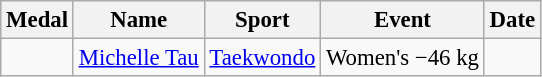<table class="wikitable sortable" style="font-size:95%">
<tr>
<th>Medal</th>
<th>Name</th>
<th>Sport</th>
<th>Event</th>
<th>Date</th>
</tr>
<tr>
<td></td>
<td><a href='#'>Michelle Tau</a></td>
<td><a href='#'>Taekwondo</a></td>
<td>Women's −46 kg</td>
<td></td>
</tr>
</table>
